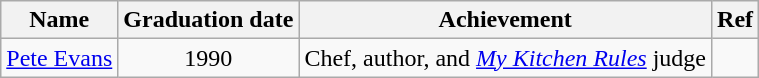<table class="wikitable sortable">
<tr>
<th>Name</th>
<th>Graduation date</th>
<th>Achievement</th>
<th>Ref</th>
</tr>
<tr>
<td style="white-space: nowrap;"><a href='#'>Pete Evans</a></td>
<td style="text-align:center">1990</td>
<td>Chef, author, and <em><a href='#'>My Kitchen Rules</a></em> judge</td>
<td></td>
</tr>
</table>
